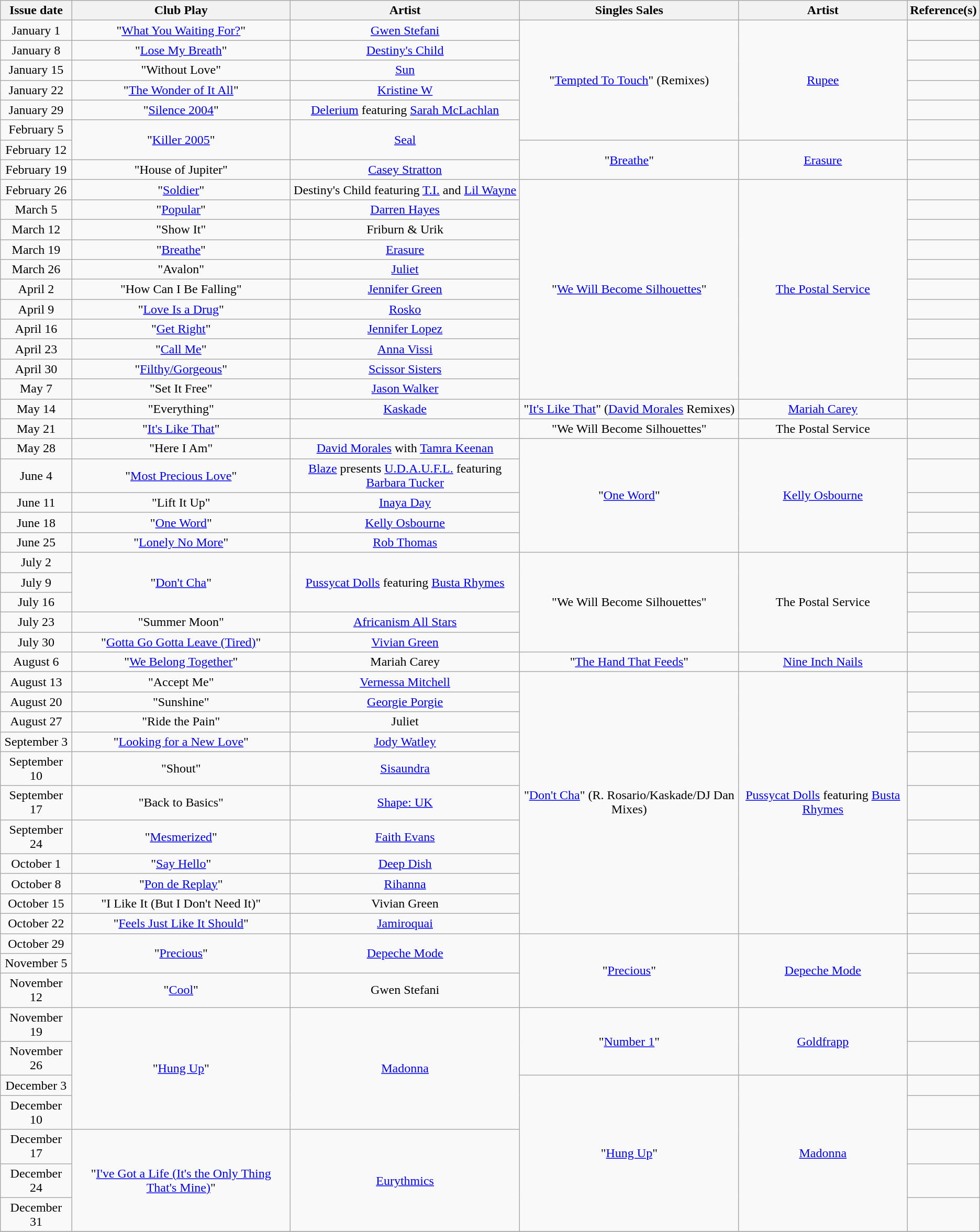<table class="wikitable" style="text-align: center;">
<tr>
<th>Issue date</th>
<th>Club Play</th>
<th>Artist</th>
<th>Singles Sales</th>
<th>Artist</th>
<th>Reference(s)</th>
</tr>
<tr>
<td>January 1</td>
<td>"<a href='#'>What You Waiting For?</a>"</td>
<td><a href='#'>Gwen Stefani</a></td>
<td rowspan="6">"<a href='#'>Tempted To Touch</a>" (Remixes)</td>
<td rowspan="6"><a href='#'>Rupee</a></td>
<td></td>
</tr>
<tr>
<td>January 8</td>
<td>"<a href='#'>Lose My Breath</a>"</td>
<td><a href='#'>Destiny's Child</a></td>
<td></td>
</tr>
<tr>
<td>January 15</td>
<td>"Without Love"</td>
<td><a href='#'>Sun</a></td>
<td></td>
</tr>
<tr>
<td>January 22</td>
<td>"<a href='#'>The Wonder of It All</a>"</td>
<td><a href='#'>Kristine W</a></td>
<td></td>
</tr>
<tr>
<td>January 29</td>
<td>"<a href='#'>Silence 2004</a>"</td>
<td><a href='#'>Delerium</a> featuring <a href='#'>Sarah McLachlan</a></td>
<td></td>
</tr>
<tr>
<td>February 5</td>
<td rowspan="2">"<a href='#'>Killer 2005</a>"</td>
<td rowspan="2"><a href='#'>Seal</a></td>
<td></td>
</tr>
<tr>
<td>February 12</td>
<td rowspan="2">"<a href='#'>Breathe</a>"</td>
<td rowspan="2"><a href='#'>Erasure</a></td>
<td></td>
</tr>
<tr>
<td>February 19</td>
<td>"House of Jupiter"</td>
<td><a href='#'>Casey Stratton</a></td>
<td></td>
</tr>
<tr>
<td>February 26</td>
<td>"<a href='#'>Soldier</a>"</td>
<td>Destiny's Child featuring <a href='#'>T.I.</a> and <a href='#'>Lil Wayne</a></td>
<td rowspan="11">"<a href='#'>We Will Become Silhouettes</a>"</td>
<td rowspan="11"><a href='#'>The Postal Service</a></td>
<td></td>
</tr>
<tr>
<td>March 5</td>
<td>"<a href='#'>Popular</a>"</td>
<td><a href='#'>Darren Hayes</a></td>
<td></td>
</tr>
<tr>
<td>March 12</td>
<td>"Show It"</td>
<td>Friburn & Urik</td>
<td></td>
</tr>
<tr>
<td>March 19</td>
<td>"<a href='#'>Breathe</a>"</td>
<td><a href='#'>Erasure</a></td>
<td></td>
</tr>
<tr>
<td>March 26</td>
<td>"Avalon"</td>
<td><a href='#'>Juliet</a></td>
<td></td>
</tr>
<tr>
<td>April 2</td>
<td>"How Can I Be Falling"</td>
<td><a href='#'>Jennifer Green</a></td>
<td></td>
</tr>
<tr>
<td>April 9</td>
<td>"<a href='#'>Love Is a Drug</a>"</td>
<td><a href='#'>Rosko</a></td>
<td></td>
</tr>
<tr>
<td>April 16</td>
<td>"<a href='#'>Get Right</a>"</td>
<td><a href='#'>Jennifer Lopez</a></td>
<td></td>
</tr>
<tr>
<td>April 23</td>
<td>"<a href='#'>Call Me</a>"</td>
<td><a href='#'>Anna Vissi</a></td>
<td></td>
</tr>
<tr>
<td>April 30</td>
<td>"<a href='#'>Filthy/Gorgeous</a>"</td>
<td><a href='#'>Scissor Sisters</a></td>
<td></td>
</tr>
<tr>
<td>May 7</td>
<td>"Set It Free"</td>
<td><a href='#'>Jason Walker</a></td>
<td></td>
</tr>
<tr>
<td>May 14</td>
<td>"Everything"</td>
<td><a href='#'>Kaskade</a></td>
<td>"<a href='#'>It's Like That</a>" (<a href='#'>David Morales</a> Remixes)</td>
<td><a href='#'>Mariah Carey</a></td>
<td></td>
</tr>
<tr>
<td>May 21</td>
<td>"<a href='#'>It's Like That</a>"</td>
<td></td>
<td>"We Will Become Silhouettes"</td>
<td>The Postal Service</td>
<td></td>
</tr>
<tr>
<td>May 28</td>
<td>"Here I Am"</td>
<td><a href='#'>David Morales</a> with <a href='#'>Tamra Keenan</a></td>
<td rowspan="5">"<a href='#'>One Word</a>"</td>
<td rowspan="5"><a href='#'>Kelly Osbourne</a></td>
<td></td>
</tr>
<tr>
<td>June 4</td>
<td>"<a href='#'>Most Precious Love</a>"</td>
<td><a href='#'>Blaze</a> presents <a href='#'>U.D.A.U.F.L.</a> featuring <a href='#'>Barbara Tucker</a></td>
<td></td>
</tr>
<tr>
<td>June 11</td>
<td>"Lift It Up"</td>
<td><a href='#'>Inaya Day</a></td>
<td></td>
</tr>
<tr>
<td>June 18</td>
<td>"<a href='#'>One Word</a>"</td>
<td><a href='#'>Kelly Osbourne</a></td>
<td></td>
</tr>
<tr>
<td>June 25</td>
<td>"<a href='#'>Lonely No More</a>"</td>
<td><a href='#'>Rob Thomas</a></td>
<td></td>
</tr>
<tr>
<td>July 2</td>
<td rowspan="3">"<a href='#'>Don't Cha</a>"</td>
<td rowspan="3"><a href='#'>Pussycat Dolls</a> featuring <a href='#'>Busta Rhymes</a></td>
<td rowspan="5">"We Will Become Silhouettes"</td>
<td rowspan="5">The Postal Service</td>
<td></td>
</tr>
<tr>
<td>July 9</td>
<td></td>
</tr>
<tr>
<td>July 16</td>
<td></td>
</tr>
<tr>
<td>July 23</td>
<td>"Summer Moon"</td>
<td><a href='#'>Africanism All Stars</a></td>
<td></td>
</tr>
<tr>
<td>July 30</td>
<td>"<a href='#'>Gotta Go Gotta Leave (Tired)</a>"</td>
<td><a href='#'>Vivian Green</a></td>
<td></td>
</tr>
<tr>
<td>August 6</td>
<td>"<a href='#'>We Belong Together</a>"</td>
<td>Mariah Carey</td>
<td>"<a href='#'>The Hand That Feeds</a>"</td>
<td><a href='#'>Nine Inch Nails</a></td>
<td></td>
</tr>
<tr>
<td>August 13</td>
<td>"Accept Me"</td>
<td><a href='#'>Vernessa Mitchell</a></td>
<td rowspan="11">"<a href='#'>Don't Cha</a>" (R. Rosario/Kaskade/DJ Dan Mixes)</td>
<td rowspan="11"><a href='#'>Pussycat Dolls</a> featuring <a href='#'>Busta Rhymes</a></td>
<td></td>
</tr>
<tr>
<td>August 20</td>
<td>"Sunshine"</td>
<td><a href='#'>Georgie Porgie</a></td>
<td></td>
</tr>
<tr>
<td>August 27</td>
<td>"Ride the Pain"</td>
<td>Juliet</td>
<td></td>
</tr>
<tr>
<td>September 3</td>
<td>"<a href='#'>Looking for a New Love</a>"</td>
<td><a href='#'>Jody Watley</a></td>
<td></td>
</tr>
<tr>
<td>September 10</td>
<td>"Shout"</td>
<td><a href='#'>Sisaundra</a></td>
<td></td>
</tr>
<tr>
<td>September 17</td>
<td>"Back to Basics"</td>
<td><a href='#'>Shape: UK</a></td>
<td></td>
</tr>
<tr>
<td>September 24</td>
<td>"<a href='#'>Mesmerized</a>"</td>
<td><a href='#'>Faith Evans</a></td>
<td></td>
</tr>
<tr>
<td>October 1</td>
<td>"<a href='#'>Say Hello</a>"</td>
<td><a href='#'>Deep Dish</a></td>
<td></td>
</tr>
<tr>
<td>October 8</td>
<td>"<a href='#'>Pon de Replay</a>"</td>
<td><a href='#'>Rihanna</a></td>
<td></td>
</tr>
<tr>
<td>October 15</td>
<td>"I Like It (But I Don't Need It)"</td>
<td>Vivian Green</td>
<td></td>
</tr>
<tr>
<td>October 22</td>
<td>"<a href='#'>Feels Just Like It Should</a>"</td>
<td><a href='#'>Jamiroquai</a></td>
<td></td>
</tr>
<tr>
<td>October 29</td>
<td rowspan="2">"<a href='#'>Precious</a>"</td>
<td rowspan="2"><a href='#'>Depeche Mode</a></td>
<td rowspan="3">"<a href='#'>Precious</a>"</td>
<td rowspan="3"><a href='#'>Depeche Mode</a></td>
<td></td>
</tr>
<tr>
<td>November 5</td>
<td></td>
</tr>
<tr>
<td>November 12</td>
<td>"<a href='#'>Cool</a>"</td>
<td>Gwen Stefani</td>
<td></td>
</tr>
<tr>
<td>November 19</td>
<td rowspan="4">"<a href='#'>Hung Up</a>"</td>
<td rowspan="4"><a href='#'>Madonna</a></td>
<td rowspan="2">"<a href='#'>Number 1</a>"</td>
<td rowspan="2"><a href='#'>Goldfrapp</a></td>
<td></td>
</tr>
<tr>
<td>November 26</td>
<td></td>
</tr>
<tr>
<td>December 3</td>
<td rowspan="5">"<a href='#'>Hung Up</a>"</td>
<td rowspan="5"><a href='#'>Madonna</a></td>
<td></td>
</tr>
<tr>
<td>December 10</td>
<td></td>
</tr>
<tr>
<td>December 17</td>
<td rowspan="3">"<a href='#'>I've Got a Life (It's the Only Thing That's Mine)</a>"</td>
<td rowspan="3"><a href='#'>Eurythmics</a></td>
<td></td>
</tr>
<tr>
<td>December 24</td>
<td></td>
</tr>
<tr>
<td>December 31</td>
<td></td>
</tr>
<tr>
</tr>
</table>
